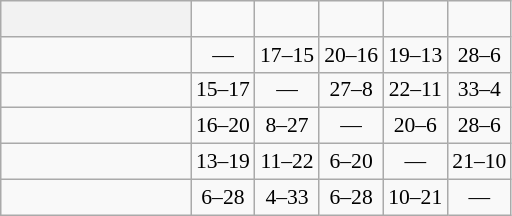<table class="wikitable" style="text-align:center; font-size:90%;">
<tr>
<th width=120> </th>
<td><strong></strong></td>
<td><strong></strong></td>
<td><strong></strong></td>
<td><strong></strong></td>
<td><strong></strong></td>
</tr>
<tr>
<td style="text-align:right;"></td>
<td>—</td>
<td>17–15</td>
<td>20–16</td>
<td>19–13</td>
<td>28–6</td>
</tr>
<tr>
<td style="text-align:right;"></td>
<td>15–17</td>
<td>—</td>
<td>27–8</td>
<td>22–11</td>
<td>33–4</td>
</tr>
<tr>
<td style="text-align:right;"></td>
<td>16–20</td>
<td>8–27</td>
<td>—</td>
<td>20–6</td>
<td>28–6</td>
</tr>
<tr>
<td style="text-align:right;"></td>
<td>13–19</td>
<td>11–22</td>
<td>6–20</td>
<td>—</td>
<td>21–10</td>
</tr>
<tr>
<td style="text-align:right;"></td>
<td>6–28</td>
<td>4–33</td>
<td>6–28</td>
<td>10–21</td>
<td>—</td>
</tr>
</table>
